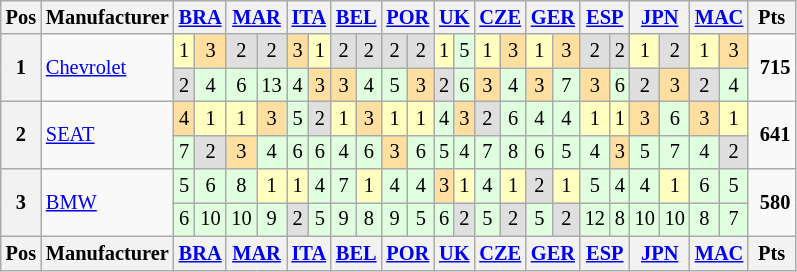<table class="wikitable" style="font-size: 85%; text-align: center">
<tr valign="top">
<th valign=middle>Pos</th>
<th valign=middle>Manufacturer</th>
<th colspan=2><a href='#'>BRA</a><br></th>
<th colspan=2><a href='#'>MAR</a><br></th>
<th colspan=2><a href='#'>ITA</a><br></th>
<th colspan=2><a href='#'>BEL</a><br></th>
<th colspan=2><a href='#'>POR</a><br></th>
<th colspan=2><a href='#'>UK</a><br></th>
<th colspan=2><a href='#'>CZE</a><br></th>
<th colspan=2><a href='#'>GER</a><br></th>
<th colspan=2><a href='#'>ESP</a><br></th>
<th colspan=2><a href='#'>JPN</a><br></th>
<th colspan=2><a href='#'>MAC</a><br></th>
<th valign=middle> Pts </th>
</tr>
<tr>
<th rowspan=2>1</th>
<td align="left" rowspan=2> <a href='#'>Chevrolet</a></td>
<td style="background:#ffffbf;">1</td>
<td style="background:#ffdf9f;">3</td>
<td style="background:#dfdfdf;">2</td>
<td style="background:#dfdfdf;">2</td>
<td style="background:#ffdf9f;">3</td>
<td style="background:#ffffbf;">1</td>
<td style="background:#dfdfdf;">2</td>
<td style="background:#dfdfdf;">2</td>
<td style="background:#dfdfdf;">2</td>
<td style="background:#dfdfdf;">2</td>
<td style="background:#ffffbf;">1</td>
<td style="background:#dfffdf;">5</td>
<td style="background:#ffffbf;">1</td>
<td style="background:#ffdf9f;">3</td>
<td style="background:#ffffbf;">1</td>
<td style="background:#ffdf9f;">3</td>
<td style="background:#dfdfdf;">2</td>
<td style="background:#dfdfdf;">2</td>
<td style="background:#ffffbf;">1</td>
<td style="background:#dfdfdf;">2</td>
<td style="background:#ffffbf;">1</td>
<td style="background:#ffdf9f;">3</td>
<td align="right" rowspan=2><strong>715</strong></td>
</tr>
<tr>
<td style="background:#dfdfdf;">2</td>
<td style="background:#dfffdf;">4</td>
<td style="background:#dfffdf;">6</td>
<td style="background:#dfffdf;">13</td>
<td style="background:#dfffdf;">4</td>
<td style="background:#ffdf9f;">3</td>
<td style="background:#ffdf9f;">3</td>
<td style="background:#dfffdf;">4</td>
<td style="background:#dfffdf;">5</td>
<td style="background:#ffdf9f;">3</td>
<td style="background:#dfdfdf;">2</td>
<td style="background:#dfffdf;">6</td>
<td style="background:#ffdf9f;">3</td>
<td style="background:#dfffdf;">4</td>
<td style="background:#ffdf9f;">3</td>
<td style="background:#dfffdf;">7</td>
<td style="background:#ffdf9f;">3</td>
<td style="background:#dfffdf;">6</td>
<td style="background:#dfdfdf;">2</td>
<td style="background:#ffdf9f;">3</td>
<td style="background:#dfdfdf;">2</td>
<td style="background:#dfffdf;">4</td>
</tr>
<tr>
<th rowspan=2>2</th>
<td align="left" rowspan=2 nowrap> <a href='#'>SEAT</a></td>
<td style="background:#ffdf9f;">4</td>
<td style="background:#ffffbf;">1</td>
<td style="background:#ffffbf;">1</td>
<td style="background:#ffdf9f;">3</td>
<td style="background:#dfffdf;">5</td>
<td style="background:#dfdfdf;">2</td>
<td style="background:#ffffbf;">1</td>
<td style="background:#ffdf9f;">3</td>
<td style="background:#ffffbf;">1</td>
<td style="background:#ffffbf;">1</td>
<td style="background:#dfffdf;">4</td>
<td style="background:#ffdf9f;">3</td>
<td style="background:#dfdfdf;">2</td>
<td style="background:#dfffdf;">6</td>
<td style="background:#dfffdf;">4</td>
<td style="background:#dfffdf;">4</td>
<td style="background:#ffffbf;">1</td>
<td style="background:#ffffbf;">1</td>
<td style="background:#ffdf9f;">3</td>
<td style="background:#dfffdf;">6</td>
<td style="background:#ffdf9f;">3</td>
<td style="background:#ffffbf;">1</td>
<td align="right" rowspan=2><strong>641</strong></td>
</tr>
<tr>
<td style="background:#dfffdf;">7</td>
<td style="background:#dfdfdf;">2</td>
<td style="background:#ffdf9f;">3</td>
<td style="background:#dfffdf;">4</td>
<td style="background:#dfffdf;">6</td>
<td style="background:#dfffdf;">6</td>
<td style="background:#dfffdf;">4</td>
<td style="background:#dfffdf;">6</td>
<td style="background:#ffdf9f;">3</td>
<td style="background:#dfffdf;">6</td>
<td style="background:#dfffdf;">5</td>
<td style="background:#dfffdf;">4</td>
<td style="background:#dfffdf;">7</td>
<td style="background:#dfffdf;">8</td>
<td style="background:#dfffdf;">6</td>
<td style="background:#dfffdf;">5</td>
<td style="background:#dfffdf;">4</td>
<td style="background:#ffdf9f;">3</td>
<td style="background:#dfffdf;">5</td>
<td style="background:#dfffdf;">7</td>
<td style="background:#dfffdf;">4</td>
<td style="background:#dfdfdf;">2</td>
</tr>
<tr>
<th rowspan=2>3</th>
<td align="left" rowspan=2> <a href='#'>BMW</a></td>
<td style="background:#dfffdf;">5</td>
<td style="background:#dfffdf;">6</td>
<td style="background:#dfffdf;">8</td>
<td style="background:#ffffbf;">1</td>
<td style="background:#ffffbf;">1</td>
<td style="background:#dfffdf;">4</td>
<td style="background:#dfffdf;">7</td>
<td style="background:#ffffbf;">1</td>
<td style="background:#dfffdf;">4</td>
<td style="background:#dfffdf;">4</td>
<td style="background:#ffdf9f;">3</td>
<td style="background:#ffffbf;">1</td>
<td style="background:#dfffdf;">4</td>
<td style="background:#ffffbf;">1</td>
<td style="background:#dfdfdf;">2</td>
<td style="background:#ffffbf;">1</td>
<td style="background:#dfffdf;">5</td>
<td style="background:#dfffdf;">4</td>
<td style="background:#dfffdf;">4</td>
<td style="background:#ffffbf;">1</td>
<td style="background:#dfffdf;">6</td>
<td style="background:#dfffdf;">5</td>
<td align="right" rowspan=2><strong>580</strong></td>
</tr>
<tr>
<td style="background:#dfffdf;">6</td>
<td style="background:#dfffdf;">10</td>
<td style="background:#dfffdf;">10</td>
<td style="background:#dfffdf;">9</td>
<td style="background:#dfdfdf;">2</td>
<td style="background:#dfffdf;">5</td>
<td style="background:#dfffdf;">9</td>
<td style="background:#dfffdf;">8</td>
<td style="background:#dfffdf;">9</td>
<td style="background:#dfffdf;">5</td>
<td style="background:#dfffdf;">6</td>
<td style="background:#dfdfdf;">2</td>
<td style="background:#dfffdf;">5</td>
<td style="background:#dfdfdf;">2</td>
<td style="background:#dfffdf;">5</td>
<td style="background:#dfdfdf;">2</td>
<td style="background:#dfffdf;">12</td>
<td style="background:#dfffdf;">8</td>
<td style="background:#dfffdf;">10</td>
<td style="background:#dfffdf;">10</td>
<td style="background:#dfffdf;">8</td>
<td style="background:#dfffdf;">7</td>
</tr>
<tr valign="top">
<th valign=middle>Pos</th>
<th valign=middle>Manufacturer</th>
<th colspan=2><a href='#'>BRA</a><br></th>
<th colspan=2><a href='#'>MAR</a><br></th>
<th colspan=2><a href='#'>ITA</a><br></th>
<th colspan=2><a href='#'>BEL</a><br></th>
<th colspan=2><a href='#'>POR</a><br></th>
<th colspan=2><a href='#'>UK</a><br></th>
<th colspan=2><a href='#'>CZE</a><br></th>
<th colspan=2><a href='#'>GER</a><br></th>
<th colspan=2><a href='#'>ESP</a><br></th>
<th colspan=2><a href='#'>JPN</a><br></th>
<th colspan=2><a href='#'>MAC</a><br></th>
<th valign=middle> Pts </th>
</tr>
</table>
